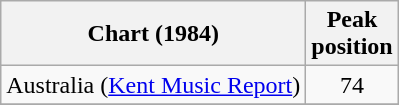<table class="wikitable sortable">
<tr>
<th>Chart (1984)</th>
<th>Peak<br>position</th>
</tr>
<tr>
<td>Australia (<a href='#'>Kent Music Report</a>)</td>
<td align="center">74</td>
</tr>
<tr>
</tr>
</table>
